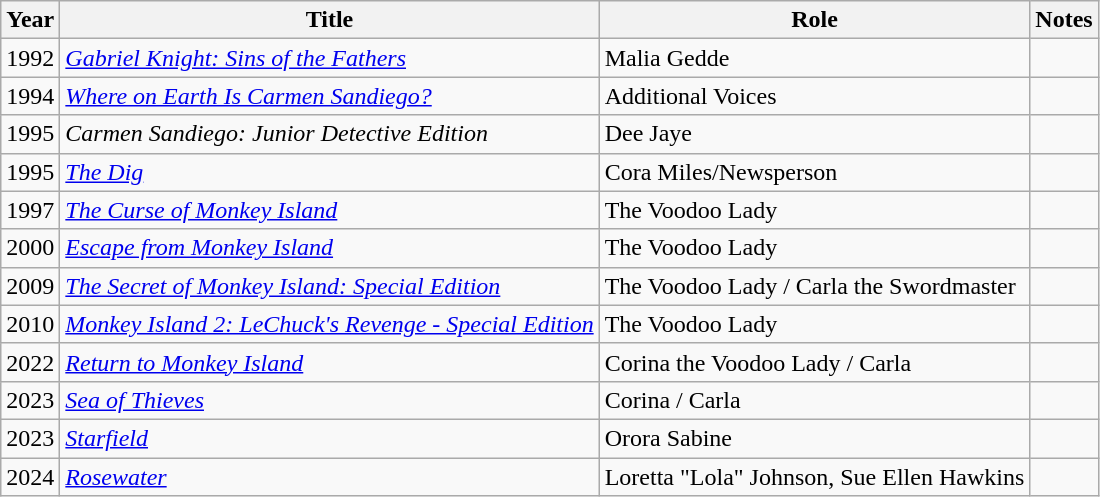<table class="wikitable">
<tr>
<th>Year</th>
<th>Title</th>
<th>Role</th>
<th>Notes</th>
</tr>
<tr>
<td>1992</td>
<td><em><a href='#'>Gabriel Knight: Sins of the Fathers</a></em></td>
<td>Malia Gedde</td>
<td></td>
</tr>
<tr>
<td>1994</td>
<td><em><a href='#'>Where on Earth Is Carmen Sandiego?</a></em></td>
<td>Additional Voices</td>
<td></td>
</tr>
<tr>
<td>1995</td>
<td><em>Carmen Sandiego: Junior Detective Edition</em></td>
<td>Dee Jaye</td>
<td></td>
</tr>
<tr>
<td>1995</td>
<td><em><a href='#'>The Dig</a></em></td>
<td>Cora Miles/Newsperson</td>
<td></td>
</tr>
<tr>
<td>1997</td>
<td><em><a href='#'>The Curse of Monkey Island</a></em></td>
<td>The Voodoo Lady</td>
<td></td>
</tr>
<tr>
<td>2000</td>
<td><em><a href='#'>Escape from Monkey Island</a></em></td>
<td>The Voodoo Lady</td>
<td></td>
</tr>
<tr>
<td>2009</td>
<td><em><a href='#'>The Secret of Monkey Island: Special Edition</a></em></td>
<td>The Voodoo Lady / Carla the Swordmaster</td>
<td></td>
</tr>
<tr>
<td>2010</td>
<td><em><a href='#'>Monkey Island 2: LeChuck's Revenge - Special Edition</a></em></td>
<td>The Voodoo Lady</td>
<td></td>
</tr>
<tr>
<td>2022</td>
<td><em><a href='#'>Return to Monkey Island</a></em></td>
<td>Corina the Voodoo Lady / Carla</td>
<td></td>
</tr>
<tr>
<td>2023</td>
<td><em><a href='#'>Sea of Thieves</a></em></td>
<td>Corina / Carla</td>
<td></td>
</tr>
<tr>
<td>2023</td>
<td><a href='#'><em>Starfield</em></a></td>
<td>Orora Sabine</td>
<td></td>
</tr>
<tr>
<td>2024</td>
<td><a href='#'><em>Rosewater</em></a></td>
<td>Loretta "Lola" Johnson, Sue Ellen Hawkins</td>
<td></td>
</tr>
</table>
